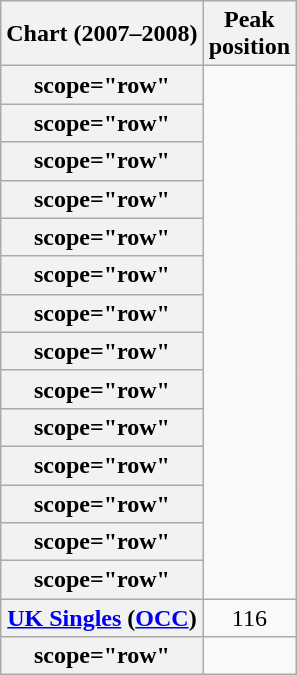<table class="wikitable sortable plainrowheaders" style="text-align:center">
<tr>
<th>Chart (2007–2008)</th>
<th>Peak<br>position</th>
</tr>
<tr>
<th>scope="row"</th>
</tr>
<tr>
<th>scope="row"</th>
</tr>
<tr>
<th>scope="row"</th>
</tr>
<tr>
<th>scope="row"</th>
</tr>
<tr>
<th>scope="row"</th>
</tr>
<tr>
<th>scope="row"</th>
</tr>
<tr>
<th>scope="row"</th>
</tr>
<tr>
<th>scope="row"</th>
</tr>
<tr>
<th>scope="row"</th>
</tr>
<tr>
<th>scope="row"</th>
</tr>
<tr>
<th>scope="row"</th>
</tr>
<tr>
<th>scope="row"</th>
</tr>
<tr>
<th>scope="row"</th>
</tr>
<tr>
<th>scope="row"</th>
</tr>
<tr>
<th scope="row"><a href='#'>UK Singles</a> (<a href='#'>OCC</a>)</th>
<td>116</td>
</tr>
<tr>
<th>scope="row"</th>
</tr>
</table>
